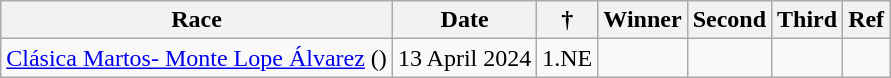<table class="wikitable sortable">
<tr>
<th>Race</th>
<th>Date</th>
<th> †</th>
<th>Winner</th>
<th>Second</th>
<th>Third</th>
<th>Ref</th>
</tr>
<tr>
<td> <a href='#'>Clásica Martos- Monte Lope Álvarez</a> ()</td>
<td>13 April 2024</td>
<td>1.NE</td>
<td></td>
<td></td>
<td></td>
<td align=center></td>
</tr>
</table>
